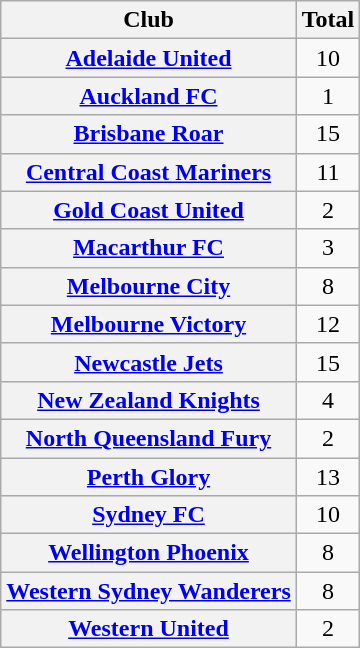<table class="sortable wikitable plainrowheaders">
<tr>
<th>Club</th>
<th>Total</th>
</tr>
<tr>
<th scope="row"><a href='#'>Adelaide United</a></th>
<td style="text-align:center;">10</td>
</tr>
<tr>
<th scope="row"><a href='#'>Auckland FC</a></th>
<td style="text-align:center;">1</td>
</tr>
<tr>
<th scope="row"><a href='#'>Brisbane Roar</a></th>
<td style="text-align:center;">15</td>
</tr>
<tr>
<th scope="row"><a href='#'>Central Coast Mariners</a></th>
<td style="text-align:center;">11</td>
</tr>
<tr>
<th scope="row"><a href='#'>Gold Coast United</a></th>
<td style="text-align:center;">2</td>
</tr>
<tr>
<th scope="row"><a href='#'>Macarthur FC</a></th>
<td style="text-align:center;">3</td>
</tr>
<tr>
<th scope="row"><a href='#'>Melbourne City</a></th>
<td style="text-align:center;">8</td>
</tr>
<tr>
<th scope="row"><a href='#'>Melbourne Victory</a></th>
<td style="text-align:center;">12</td>
</tr>
<tr>
<th scope="row"><a href='#'>Newcastle Jets</a></th>
<td style="text-align:center;">15</td>
</tr>
<tr>
<th scope="row"><a href='#'>New Zealand Knights</a></th>
<td style="text-align:center;">4</td>
</tr>
<tr>
<th scope="row"><a href='#'>North Queensland Fury</a></th>
<td style="text-align:center;">2</td>
</tr>
<tr>
<th scope="row"><a href='#'>Perth Glory</a></th>
<td style="text-align:center;">13</td>
</tr>
<tr>
<th scope="row"><a href='#'>Sydney FC</a></th>
<td style="text-align:center;">10</td>
</tr>
<tr>
<th scope="row"><a href='#'>Wellington Phoenix</a></th>
<td style="text-align:center;">8</td>
</tr>
<tr>
<th scope="row"><a href='#'>Western Sydney Wanderers</a></th>
<td style="text-align:center;">8</td>
</tr>
<tr>
<th scope="row"><a href='#'>Western United</a></th>
<td style="text-align:center;">2</td>
</tr>
</table>
